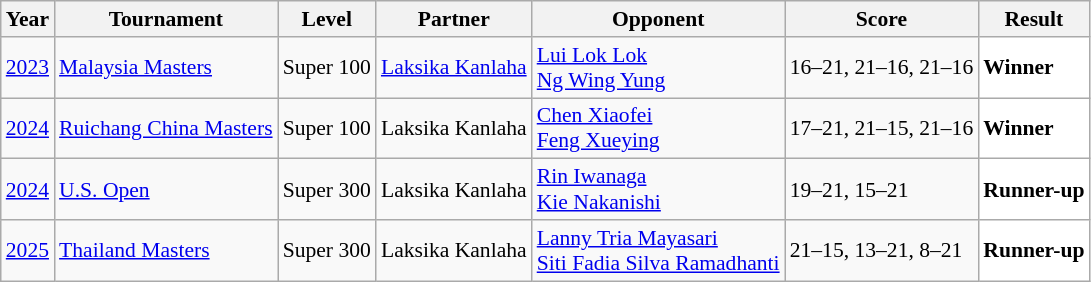<table class="sortable wikitable" style="font-size: 90%;">
<tr>
<th>Year</th>
<th>Tournament</th>
<th>Level</th>
<th>Partner</th>
<th>Opponent</th>
<th>Score</th>
<th>Result</th>
</tr>
<tr>
<td align="center"><a href='#'>2023</a></td>
<td align="left"><a href='#'>Malaysia Masters</a></td>
<td align="left">Super 100</td>
<td align="left"> <a href='#'>Laksika Kanlaha</a></td>
<td align="left"> <a href='#'>Lui Lok Lok</a><br> <a href='#'>Ng Wing Yung</a></td>
<td align="left">16–21, 21–16, 21–16</td>
<td style="text-align:left; background:white"> <strong>Winner</strong></td>
</tr>
<tr>
<td align="center"><a href='#'>2024</a></td>
<td align="left"><a href='#'>Ruichang China Masters</a></td>
<td align="left">Super 100</td>
<td align="left"> Laksika Kanlaha</td>
<td align="left"> <a href='#'>Chen Xiaofei</a><br> <a href='#'>Feng Xueying</a></td>
<td align="left">17–21, 21–15, 21–16</td>
<td style="text-align:left; background:white"> <strong>Winner</strong></td>
</tr>
<tr>
<td align="center"><a href='#'>2024</a></td>
<td align="left"><a href='#'>U.S. Open</a></td>
<td align="left">Super 300</td>
<td align="left"> Laksika Kanlaha</td>
<td align="left"> <a href='#'>Rin Iwanaga</a><br> <a href='#'>Kie Nakanishi</a></td>
<td align="left">19–21, 15–21</td>
<td style="text-align:left; background:white"><strong> Runner-up</strong></td>
</tr>
<tr>
<td align="center"><a href='#'>2025</a></td>
<td align="left"><a href='#'>Thailand Masters</a></td>
<td align="left">Super 300</td>
<td align="left"> Laksika Kanlaha</td>
<td align="left"> <a href='#'>Lanny Tria Mayasari</a><br> <a href='#'>Siti Fadia Silva Ramadhanti</a></td>
<td align="left">21–15, 13–21, 8–21</td>
<td style="text-align:left; background: white"><strong> Runner-up</strong></td>
</tr>
</table>
